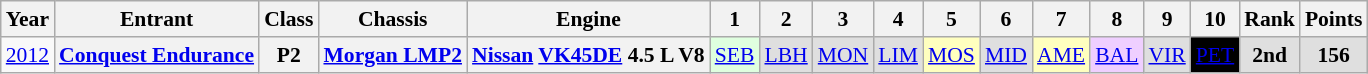<table class="wikitable" style="text-align:center; font-size:90%">
<tr>
<th>Year</th>
<th>Entrant</th>
<th>Class</th>
<th>Chassis</th>
<th>Engine</th>
<th>1</th>
<th>2</th>
<th>3</th>
<th>4</th>
<th>5</th>
<th>6</th>
<th>7</th>
<th>8</th>
<th>9</th>
<th>10</th>
<th>Rank</th>
<th>Points</th>
</tr>
<tr>
<td><a href='#'>2012</a></td>
<th><a href='#'>Conquest Endurance</a></th>
<th>P2</th>
<th><a href='#'>Morgan LMP2</a></th>
<th><a href='#'>Nissan</a> <a href='#'>VK45DE</a> 4.5 L V8</th>
<td style="background:#DFFFDF;"><a href='#'>SEB</a><br></td>
<td style="background:#DFDFDF;"><a href='#'>LBH</a><br></td>
<td style="background:#DFDFDF;"><a href='#'>MON</a><br></td>
<td style="background:#DFDFDF;"><a href='#'>LIM</a><br></td>
<td style="background:#FFFFBF;"><a href='#'>MOS</a><br></td>
<td style="background:#DFDFDF;"><a href='#'>MID</a><br></td>
<td style="background:#FFFFBF;"><a href='#'>AME</a><br></td>
<td style="background:#EFCFFF;"><a href='#'>BAL</a><br></td>
<td style="background:#DFDFDF;"><a href='#'>VIR</a><br></td>
<td style="background:#000000; color:white"><a href='#'><span>PET</span></a><br></td>
<th style="background:#DFDFDF;">2nd</th>
<th style="background:#DFDFDF;">156</th>
</tr>
</table>
